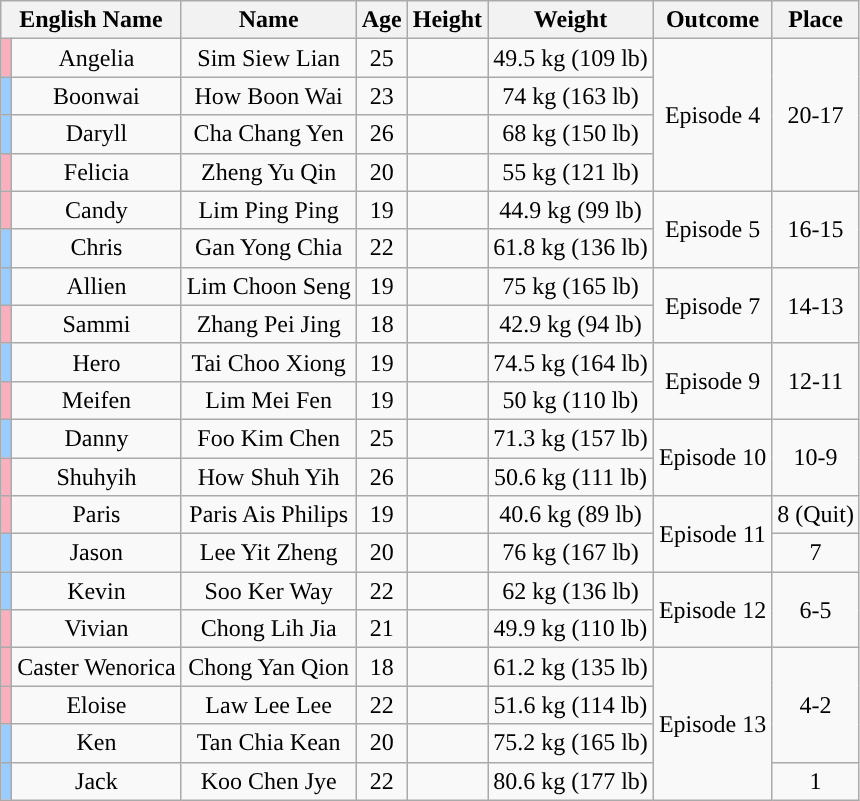<table class="wikitable sortable" style="text-align:center;">
<tr>
<th colspan="2">English Name</th>
<th>Name</th>
<th>Age</th>
<th>Height</th>
<th>Weight</th>
<th>Outcome</th>
<th>Place</th>
</tr>
<tr>
<td style="background:#faafbe"></td>
<td>Angelia</td>
<td>Sim Siew Lian</td>
<td>25</td>
<td></td>
<td>49.5 kg (109 lb)</td>
<td rowspan="4">Episode 4</td>
<td rowspan="4">20-17</td>
</tr>
<tr>
<td style="background:#9cf;"></td>
<td>Boonwai</td>
<td>How Boon Wai</td>
<td>23</td>
<td></td>
<td>74 kg (163 lb)</td>
</tr>
<tr>
<td style="background:#9cf;"></td>
<td>Daryll</td>
<td>Cha Chang Yen</td>
<td>26</td>
<td></td>
<td>68 kg (150 lb)</td>
</tr>
<tr>
<td style="background:#faafbe"></td>
<td>Felicia</td>
<td>Zheng Yu Qin</td>
<td>20</td>
<td></td>
<td>55 kg (121 lb)</td>
</tr>
<tr>
<td style="background:#faafbe"></td>
<td>Candy</td>
<td>Lim Ping Ping</td>
<td>19</td>
<td></td>
<td>44.9 kg (99 lb)</td>
<td rowspan="2">Episode 5</td>
<td rowspan="2">16-15</td>
</tr>
<tr>
<td style="background:#9cf;"></td>
<td>Chris</td>
<td>Gan Yong Chia</td>
<td>22</td>
<td></td>
<td>61.8 kg (136 lb)</td>
</tr>
<tr>
<td style="background:#9cf;"></td>
<td>Allien</td>
<td>Lim Choon Seng</td>
<td>19</td>
<td></td>
<td>75 kg (165 lb)</td>
<td rowspan="2">Episode 7</td>
<td rowspan="2">14-13</td>
</tr>
<tr>
<td style="background:#faafbe"></td>
<td>Sammi</td>
<td>Zhang Pei Jing</td>
<td>18</td>
<td></td>
<td>42.9 kg (94 lb)</td>
</tr>
<tr>
<td style="background:#9cf;"></td>
<td>Hero</td>
<td>Tai Choo Xiong</td>
<td>19</td>
<td></td>
<td>74.5 kg (164 lb)</td>
<td rowspan="2">Episode 9</td>
<td rowspan="2">12-11</td>
</tr>
<tr>
<td style="background:#faafbe"></td>
<td>Meifen</td>
<td>Lim Mei Fen</td>
<td>19</td>
<td></td>
<td>50 kg (110 lb)</td>
</tr>
<tr>
<td style="background:#9cf;"></td>
<td>Danny</td>
<td>Foo Kim Chen</td>
<td>25</td>
<td></td>
<td>71.3 kg (157 lb)</td>
<td rowspan="2">Episode 10</td>
<td rowspan="2">10-9</td>
</tr>
<tr>
<td style="background:#faafbe"></td>
<td>Shuhyih</td>
<td>How Shuh Yih</td>
<td>26</td>
<td></td>
<td>50.6 kg (111 lb)</td>
</tr>
<tr>
<td style="background:#faafbe"></td>
<td>Paris</td>
<td>Paris Ais Philips</td>
<td>19</td>
<td></td>
<td>40.6 kg (89 lb)</td>
<td rowspan="2">Episode 11</td>
<td>8 (Quit)</td>
</tr>
<tr>
<td style="background:#9cf;"></td>
<td>Jason</td>
<td>Lee Yit Zheng</td>
<td>20</td>
<td></td>
<td>76 kg (167 lb)</td>
<td>7</td>
</tr>
<tr>
<td style="background:#9cf;"></td>
<td>Kevin</td>
<td>Soo Ker Way</td>
<td>22</td>
<td></td>
<td>62 kg (136 lb)</td>
<td rowspan="2">Episode 12</td>
<td rowspan="2">6-5</td>
</tr>
<tr>
<td style="background:#faafbe"></td>
<td>Vivian</td>
<td> Chong Lih Jia</td>
<td>21</td>
<td></td>
<td>49.9 kg (110 lb)</td>
</tr>
<tr>
<td style="background:#faafbe"></td>
<td>Caster Wenorica</td>
<td> Chong Yan Qion</td>
<td>18</td>
<td></td>
<td>61.2 kg (135 lb)</td>
<td rowspan="4">Episode 13</td>
<td rowspan="3">4-2</td>
</tr>
<tr>
<td style="background:#faafbe"></td>
<td>Eloise</td>
<td>Law Lee Lee</td>
<td>22</td>
<td></td>
<td>51.6 kg (114 lb)</td>
</tr>
<tr>
<td style="background:#9cf;"></td>
<td>Ken</td>
<td>Tan Chia Kean</td>
<td>20</td>
<td></td>
<td>75.2 kg (165 lb)</td>
</tr>
<tr>
<td style="background:#9cf;"></td>
<td>Jack</td>
<td>Koo Chen Jye</td>
<td>22</td>
<td></td>
<td>80.6 kg (177 lb)</td>
<td>1</td>
</tr>
</table>
